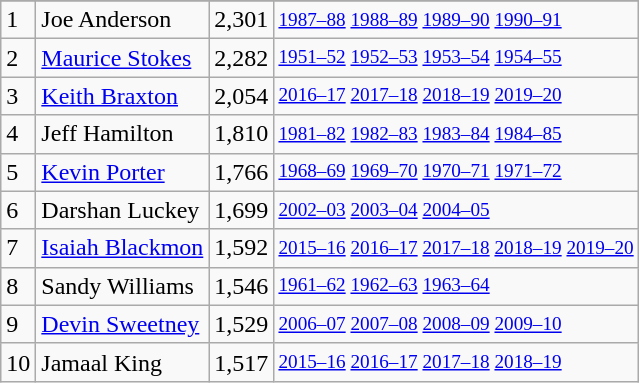<table class="wikitable">
<tr>
</tr>
<tr>
<td>1</td>
<td>Joe Anderson</td>
<td>2,301</td>
<td style="font-size:80%;"><a href='#'>1987–88</a> <a href='#'>1988–89</a> <a href='#'>1989–90</a> <a href='#'>1990–91</a></td>
</tr>
<tr>
<td>2</td>
<td><a href='#'>Maurice Stokes</a></td>
<td>2,282</td>
<td style="font-size:80%;"><a href='#'>1951–52</a> <a href='#'>1952–53</a> <a href='#'>1953–54</a> <a href='#'>1954–55</a></td>
</tr>
<tr>
<td>3</td>
<td><a href='#'>Keith Braxton</a></td>
<td>2,054</td>
<td style="font-size:80%;"><a href='#'>2016–17</a> <a href='#'>2017–18</a> <a href='#'>2018–19</a> <a href='#'>2019–20</a></td>
</tr>
<tr>
<td>4</td>
<td>Jeff Hamilton</td>
<td>1,810</td>
<td style="font-size:80%;"><a href='#'>1981–82</a> <a href='#'>1982–83</a> <a href='#'>1983–84</a> <a href='#'>1984–85</a></td>
</tr>
<tr>
<td>5</td>
<td><a href='#'>Kevin Porter</a></td>
<td>1,766</td>
<td style="font-size:80%;"><a href='#'>1968–69</a> <a href='#'>1969–70</a> <a href='#'>1970–71</a> <a href='#'>1971–72</a></td>
</tr>
<tr>
<td>6</td>
<td>Darshan Luckey</td>
<td>1,699</td>
<td style="font-size:80%;"><a href='#'>2002–03</a> <a href='#'>2003–04</a> <a href='#'>2004–05</a></td>
</tr>
<tr>
<td>7</td>
<td><a href='#'>Isaiah Blackmon</a></td>
<td>1,592</td>
<td style="font-size:80%;"><a href='#'>2015–16</a> <a href='#'>2016–17</a> <a href='#'>2017–18</a> <a href='#'>2018–19</a> <a href='#'>2019–20</a></td>
</tr>
<tr>
<td>8</td>
<td>Sandy Williams</td>
<td>1,546</td>
<td style="font-size:80%;"><a href='#'>1961–62</a> <a href='#'>1962–63</a> <a href='#'>1963–64</a></td>
</tr>
<tr>
<td>9</td>
<td><a href='#'>Devin Sweetney</a></td>
<td>1,529</td>
<td style="font-size:80%;"><a href='#'>2006–07</a> <a href='#'>2007–08</a> <a href='#'>2008–09</a> <a href='#'>2009–10</a></td>
</tr>
<tr>
<td>10</td>
<td>Jamaal King</td>
<td>1,517</td>
<td style="font-size:80%;"><a href='#'>2015–16</a> <a href='#'>2016–17</a> <a href='#'>2017–18</a> <a href='#'>2018–19</a></td>
</tr>
</table>
